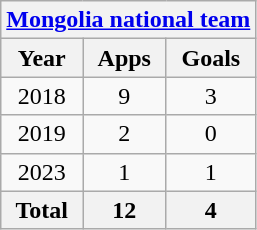<table class="wikitable" style="text-align:center">
<tr>
<th colspan=3><a href='#'>Mongolia national team</a></th>
</tr>
<tr>
<th>Year</th>
<th>Apps</th>
<th>Goals</th>
</tr>
<tr>
<td>2018</td>
<td>9</td>
<td>3</td>
</tr>
<tr>
<td>2019</td>
<td>2</td>
<td>0</td>
</tr>
<tr>
<td>2023</td>
<td>1</td>
<td>1</td>
</tr>
<tr>
<th>Total</th>
<th>12</th>
<th>4</th>
</tr>
</table>
